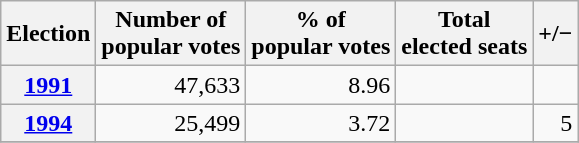<table class="wikitable" style="text-align: right;">
<tr align=center>
<th>Election</th>
<th>Number of<br>popular votes</th>
<th>% of<br>popular votes</th>
<th>Total<br>elected seats</th>
<th>+/−</th>
</tr>
<tr>
<th><a href='#'>1991</a></th>
<td>47,633</td>
<td>8.96</td>
<td></td>
<td></td>
</tr>
<tr>
<th><a href='#'>1994</a></th>
<td>25,499</td>
<td>3.72</td>
<td></td>
<td>5</td>
</tr>
<tr>
</tr>
</table>
